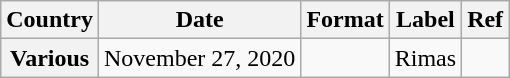<table class="wikitable plainrowheaders">
<tr>
<th>Country</th>
<th>Date</th>
<th>Format</th>
<th>Label</th>
<th>Ref</th>
</tr>
<tr>
<th scope="row">Various</th>
<td>November 27, 2020</td>
<td></td>
<td rowspan="2">Rimas</td>
<td></td>
</tr>
</table>
